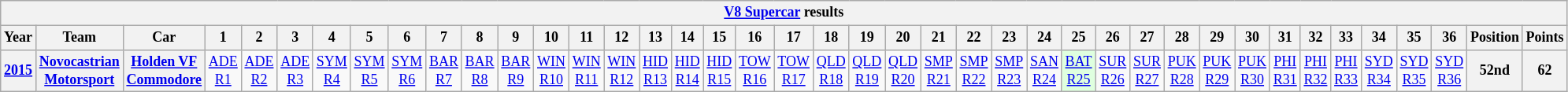<table class="wikitable" style="text-align:center; font-size:75%">
<tr>
<th colspan=45><a href='#'>V8 Supercar</a> results</th>
</tr>
<tr>
<th>Year</th>
<th>Team</th>
<th>Car</th>
<th>1</th>
<th>2</th>
<th>3</th>
<th>4</th>
<th>5</th>
<th>6</th>
<th>7</th>
<th>8</th>
<th>9</th>
<th>10</th>
<th>11</th>
<th>12</th>
<th>13</th>
<th>14</th>
<th>15</th>
<th>16</th>
<th>17</th>
<th>18</th>
<th>19</th>
<th>20</th>
<th>21</th>
<th>22</th>
<th>23</th>
<th>24</th>
<th>25</th>
<th>26</th>
<th>27</th>
<th>28</th>
<th>29</th>
<th>30</th>
<th>31</th>
<th>32</th>
<th>33</th>
<th>34</th>
<th>35</th>
<th>36</th>
<th>Position</th>
<th>Points</th>
</tr>
<tr>
<th><a href='#'>2015</a></th>
<th><a href='#'>Novocastrian Motorsport</a></th>
<th><a href='#'>Holden VF Commodore</a></th>
<td><a href='#'>ADE<br>R1</a></td>
<td><a href='#'>ADE<br>R2</a></td>
<td><a href='#'>ADE<br>R3</a></td>
<td><a href='#'>SYM<br>R4</a></td>
<td><a href='#'>SYM<br>R5</a></td>
<td><a href='#'>SYM<br>R6</a></td>
<td><a href='#'>BAR<br>R7</a></td>
<td><a href='#'>BAR<br>R8</a></td>
<td><a href='#'>BAR<br>R9</a></td>
<td><a href='#'>WIN<br>R10</a></td>
<td><a href='#'>WIN<br>R11</a></td>
<td><a href='#'>WIN<br>R12</a></td>
<td><a href='#'>HID<br>R13</a></td>
<td><a href='#'>HID<br>R14</a></td>
<td><a href='#'>HID<br>R15</a></td>
<td><a href='#'>TOW<br>R16</a></td>
<td><a href='#'>TOW<br>R17</a></td>
<td><a href='#'>QLD<br>R18</a></td>
<td><a href='#'>QLD<br>R19</a></td>
<td><a href='#'>QLD<br>R20</a></td>
<td><a href='#'>SMP<br>R21</a></td>
<td><a href='#'>SMP<br>R22</a></td>
<td><a href='#'>SMP<br>R23</a></td>
<td><a href='#'>SAN<br>R24</a></td>
<td style=background:#DFFFDF><a href='#'>BAT<br>R25</a><br></td>
<td><a href='#'>SUR<br>R26</a></td>
<td><a href='#'>SUR<br>R27</a></td>
<td><a href='#'>PUK<br>R28</a></td>
<td><a href='#'>PUK<br>R29</a></td>
<td><a href='#'>PUK<br>R30</a></td>
<td><a href='#'>PHI<br>R31</a></td>
<td><a href='#'>PHI<br>R32</a></td>
<td><a href='#'>PHI<br>R33</a></td>
<td><a href='#'>SYD<br>R34</a></td>
<td><a href='#'>SYD<br>R35</a></td>
<td><a href='#'>SYD<br>R36</a></td>
<th>52nd</th>
<th>62</th>
</tr>
</table>
